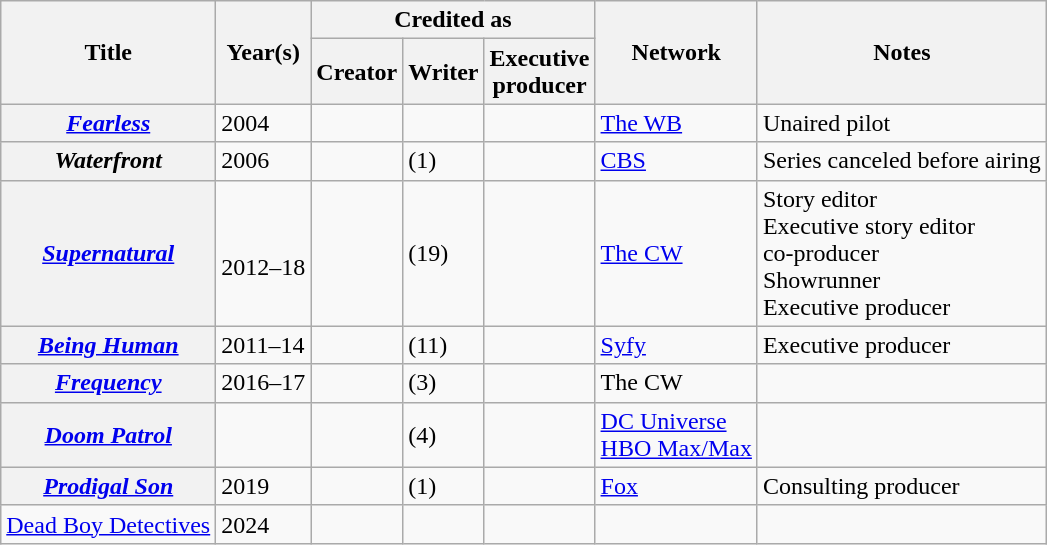<table class="wikitable plainrowheaders sortable">
<tr>
<th rowspan="2" scope="col">Title</th>
<th rowspan="2" scope="col">Year(s)</th>
<th colspan="3" scope="col">Credited as</th>
<th rowspan="2" scope="col">Network</th>
<th rowspan="2" scope="col" class="unsortable">Notes</th>
</tr>
<tr>
<th>Creator</th>
<th>Writer</th>
<th>Executive<br>producer</th>
</tr>
<tr>
<th scope=row><em><a href='#'>Fearless</a></em></th>
<td>2004</td>
<td></td>
<td></td>
<td></td>
<td><a href='#'>The WB</a></td>
<td>Unaired pilot</td>
</tr>
<tr>
<th scope=row><em>Waterfront</em></th>
<td>2006</td>
<td></td>
<td> (1)</td>
<td></td>
<td><a href='#'>CBS</a></td>
<td>Series canceled before airing</td>
</tr>
<tr>
<th scope=row><em><a href='#'>Supernatural</a></em></th>
<td><br>2012–18</td>
<td></td>
<td> (19)</td>
<td></td>
<td><a href='#'>The CW</a></td>
<td>Story editor <br>Executive story editor <br>co-producer <br>Showrunner <br>Executive producer </td>
</tr>
<tr>
<th scope=row><em><a href='#'>Being Human</a></em></th>
<td>2011–14</td>
<td></td>
<td> (11)</td>
<td></td>
<td><a href='#'>Syfy</a></td>
<td>Executive producer </td>
</tr>
<tr>
<th scope=row><em><a href='#'>Frequency</a></em></th>
<td>2016–17</td>
<td></td>
<td> (3)</td>
<td></td>
<td>The CW</td>
<td></td>
</tr>
<tr>
<th scope=row><em><a href='#'>Doom Patrol</a></em></th>
<td></td>
<td></td>
<td> (4)</td>
<td></td>
<td><a href='#'>DC Universe</a><br><a href='#'>HBO Max/Max</a></td>
<td></td>
</tr>
<tr>
<th scope=row><em><a href='#'>Prodigal Son</a></em></th>
<td>2019</td>
<td></td>
<td> (1)</td>
<td></td>
<td><a href='#'>Fox</a></td>
<td>Consulting producer </td>
</tr>
<tr>
<td><a href='#'>Dead Boy Detectives</a></td>
<td>2024</td>
<td></td>
<td></td>
<td></td>
<td></td>
<td></td>
</tr>
</table>
